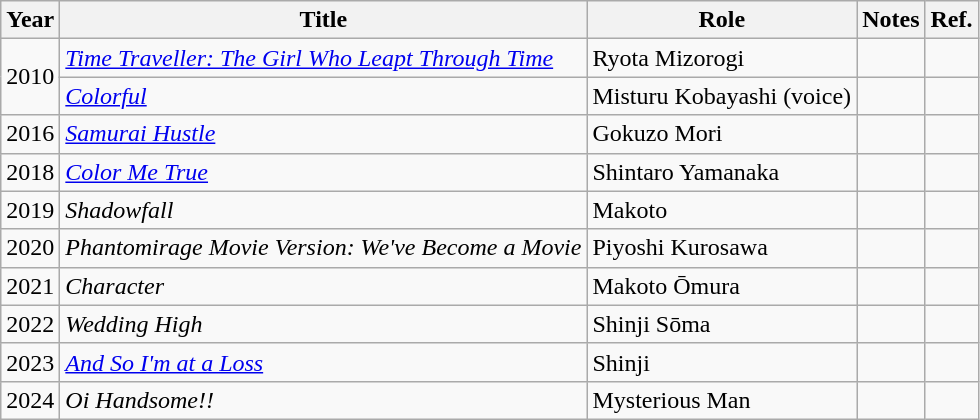<table class="wikitable">
<tr>
<th>Year</th>
<th>Title</th>
<th>Role</th>
<th>Notes</th>
<th>Ref.</th>
</tr>
<tr>
<td rowspan=2>2010</td>
<td><em><a href='#'>Time Traveller: The Girl Who Leapt Through Time</a></em></td>
<td>Ryota Mizorogi</td>
<td></td>
<td></td>
</tr>
<tr>
<td><em><a href='#'>Colorful</a></em></td>
<td>Misturu Kobayashi (voice)</td>
<td></td>
<td></td>
</tr>
<tr>
<td>2016</td>
<td><em><a href='#'>Samurai Hustle</a></em></td>
<td>Gokuzo Mori</td>
<td></td>
<td></td>
</tr>
<tr>
<td rowspan="1">2018</td>
<td><em><a href='#'>Color Me True</a></em></td>
<td>Shintaro Yamanaka</td>
<td></td>
<td></td>
</tr>
<tr>
<td rowspan="1">2019</td>
<td><em>Shadowfall</em></td>
<td>Makoto</td>
<td></td>
<td></td>
</tr>
<tr>
<td>2020</td>
<td><em>Phantomirage Movie Version: We've Become a Movie</em></td>
<td>Piyoshi Kurosawa</td>
<td></td>
<td></td>
</tr>
<tr>
<td rowspan="1">2021</td>
<td><em>Character</em></td>
<td>Makoto Ōmura</td>
<td></td>
<td></td>
</tr>
<tr>
<td>2022</td>
<td><em>Wedding High</em></td>
<td>Shinji Sōma</td>
<td></td>
<td></td>
</tr>
<tr>
<td>2023</td>
<td><em><a href='#'>And So I'm at a Loss</a></em></td>
<td>Shinji</td>
<td></td>
<td></td>
</tr>
<tr>
<td>2024</td>
<td><em>Oi Handsome!!</em></td>
<td>Mysterious Man</td>
<td></td>
<td></td>
</tr>
</table>
